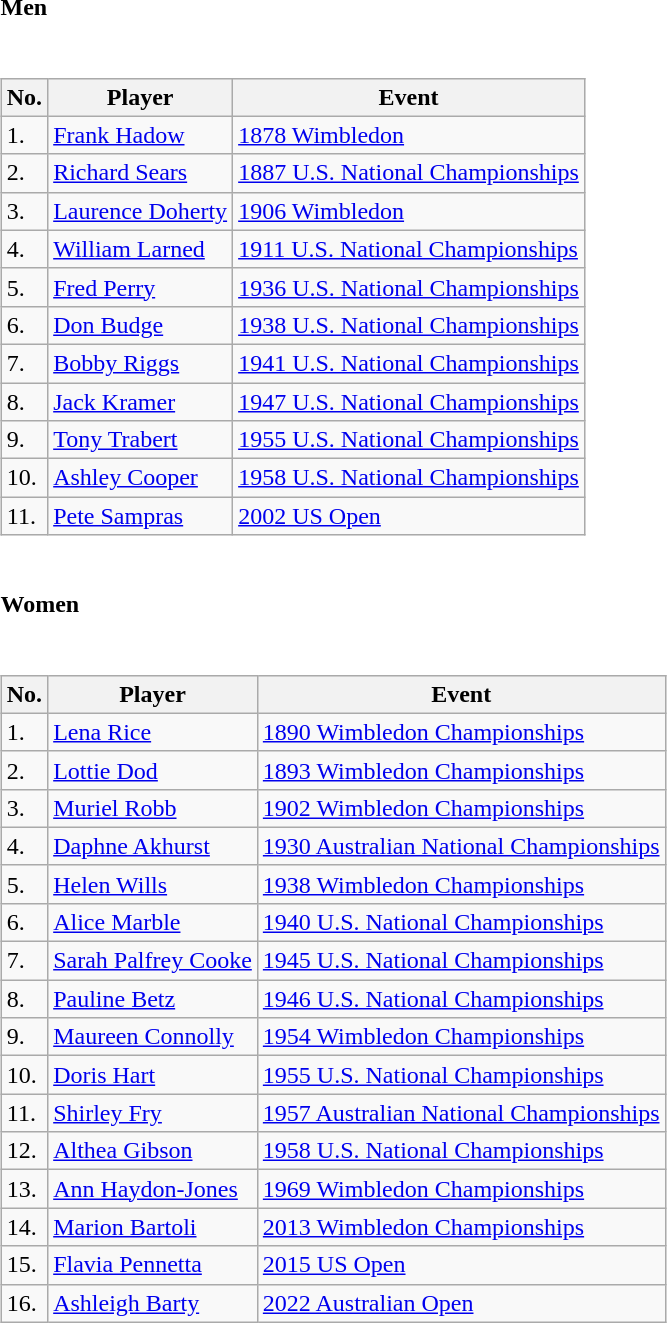<table>
<tr style="vertical-align:top">
<td><br><h4>Men</h4><table class=wikitable style="display:inline-table;">
<tr>
<th scope="col">No.</th>
<th scope="col">Player</th>
<th scope="col">Event</th>
</tr>
<tr>
<td>1.</td>
<td> <a href='#'>Frank Hadow</a></td>
<td><a href='#'>1878 Wimbledon</a></td>
</tr>
<tr>
<td>2.</td>
<td> <a href='#'>Richard Sears</a></td>
<td><a href='#'>1887 U.S. National Championships</a></td>
</tr>
<tr>
<td>3.</td>
<td> <a href='#'>Laurence Doherty</a></td>
<td><a href='#'>1906 Wimbledon</a></td>
</tr>
<tr>
<td>4.</td>
<td> <a href='#'>William Larned</a></td>
<td><a href='#'>1911 U.S. National Championships</a></td>
</tr>
<tr>
<td>5.</td>
<td> <a href='#'>Fred Perry</a></td>
<td><a href='#'>1936 U.S. National Championships</a></td>
</tr>
<tr>
<td>6.</td>
<td> <a href='#'>Don Budge</a></td>
<td><a href='#'>1938 U.S. National Championships</a></td>
</tr>
<tr>
<td>7.</td>
<td> <a href='#'>Bobby Riggs</a></td>
<td><a href='#'>1941 U.S. National Championships</a></td>
</tr>
<tr>
<td>8.</td>
<td> <a href='#'>Jack Kramer</a></td>
<td><a href='#'>1947 U.S. National Championships</a></td>
</tr>
<tr>
<td>9.</td>
<td> <a href='#'>Tony Trabert</a></td>
<td><a href='#'>1955 U.S. National Championships</a></td>
</tr>
<tr>
<td>10.</td>
<td> <a href='#'>Ashley Cooper</a></td>
<td><a href='#'>1958 U.S. National Championships</a></td>
</tr>
<tr>
<td>11.</td>
<td> <a href='#'>Pete Sampras</a></td>
<td><a href='#'>2002 US Open</a></td>
</tr>
</table>
<h4>Women</h4><table class=wikitable style="display:inline-table;">
<tr>
<th scope="col">No.</th>
<th scope="col">Player</th>
<th scope="col">Event</th>
</tr>
<tr>
<td>1.</td>
<td> <a href='#'>Lena Rice</a></td>
<td><a href='#'>1890 Wimbledon Championships</a></td>
</tr>
<tr>
<td>2.</td>
<td> <a href='#'>Lottie Dod</a></td>
<td><a href='#'>1893 Wimbledon Championships</a></td>
</tr>
<tr>
<td>3.</td>
<td> <a href='#'>Muriel Robb</a></td>
<td><a href='#'>1902 Wimbledon Championships</a></td>
</tr>
<tr>
<td>4.</td>
<td> <a href='#'>Daphne Akhurst</a></td>
<td><a href='#'>1930 Australian National Championships</a></td>
</tr>
<tr>
<td>5.</td>
<td> <a href='#'>Helen Wills</a></td>
<td><a href='#'>1938 Wimbledon Championships</a></td>
</tr>
<tr>
<td>6.</td>
<td> <a href='#'>Alice Marble</a></td>
<td><a href='#'>1940 U.S. National Championships</a></td>
</tr>
<tr>
<td>7.</td>
<td> <a href='#'>Sarah Palfrey Cooke</a></td>
<td><a href='#'>1945 U.S. National Championships</a></td>
</tr>
<tr>
<td>8.</td>
<td> <a href='#'>Pauline Betz</a></td>
<td><a href='#'>1946 U.S. National Championships</a></td>
</tr>
<tr>
<td>9.</td>
<td> <a href='#'>Maureen Connolly</a></td>
<td><a href='#'>1954 Wimbledon Championships</a></td>
</tr>
<tr>
<td>10.</td>
<td> <a href='#'>Doris Hart</a></td>
<td><a href='#'>1955 U.S. National Championships</a></td>
</tr>
<tr>
<td>11.</td>
<td> <a href='#'>Shirley Fry</a></td>
<td><a href='#'>1957 Australian National Championships</a></td>
</tr>
<tr>
<td>12.</td>
<td> <a href='#'>Althea Gibson</a></td>
<td><a href='#'>1958 U.S. National Championships</a></td>
</tr>
<tr>
<td>13.</td>
<td> <a href='#'>Ann Haydon-Jones</a></td>
<td><a href='#'>1969 Wimbledon Championships</a></td>
</tr>
<tr>
<td>14.</td>
<td> <a href='#'>Marion Bartoli</a></td>
<td><a href='#'>2013 Wimbledon Championships</a></td>
</tr>
<tr>
<td>15.</td>
<td> <a href='#'>Flavia Pennetta</a></td>
<td><a href='#'>2015 US Open</a></td>
</tr>
<tr>
<td>16.</td>
<td> <a href='#'>Ashleigh Barty</a></td>
<td><a href='#'>2022 Australian Open</a></td>
</tr>
</table>
</td>
</tr>
</table>
